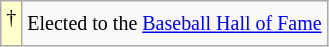<table class="wikitable sortable plainrowheaders">
<tr>
<td style="background-color: #ffffcc"><sup>†</sup></td>
<td><small>Elected to the <a href='#'>Baseball Hall of Fame</a></small></td>
</tr>
</table>
